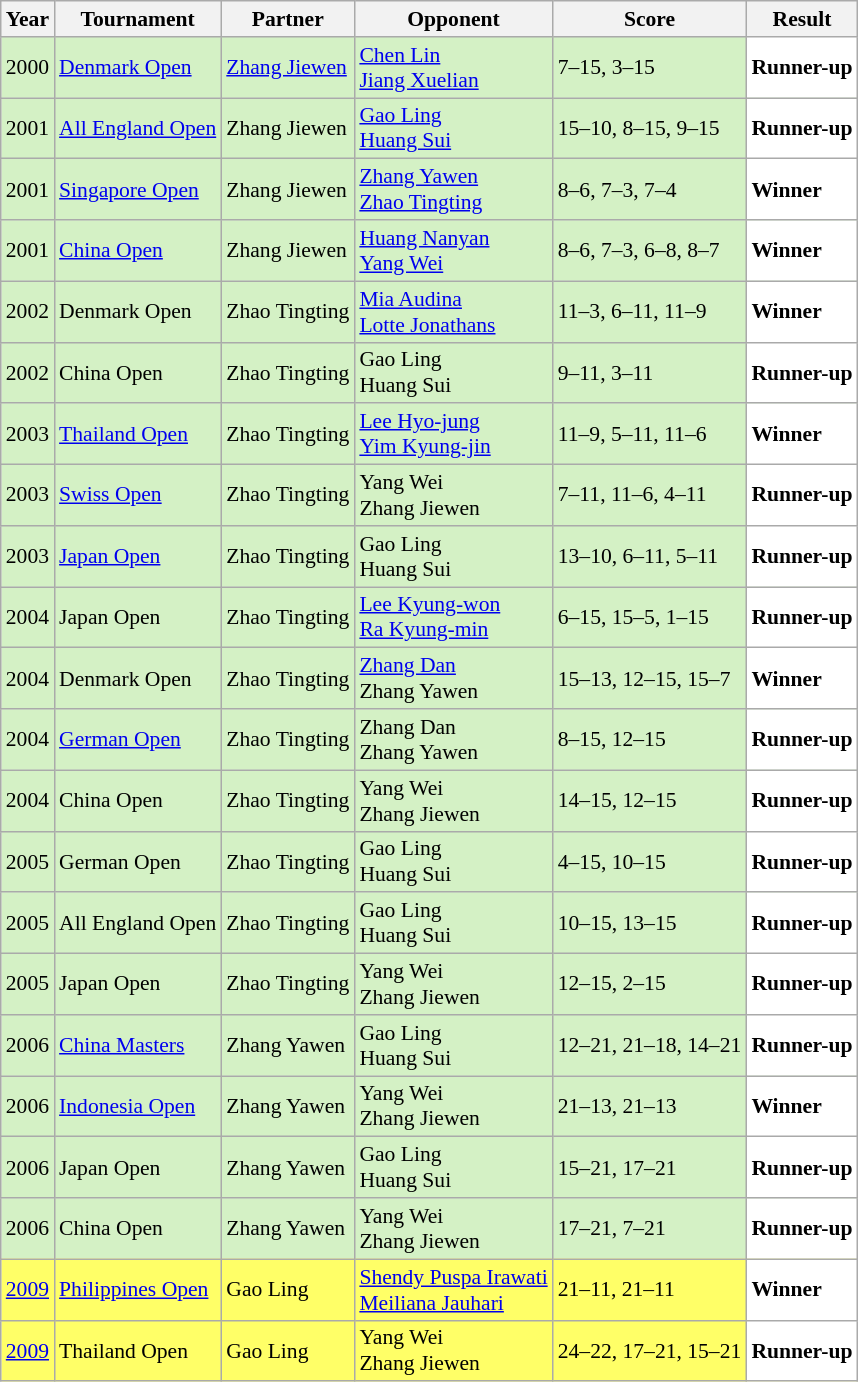<table class="sortable wikitable" style="font-size: 90%;">
<tr>
<th>Year</th>
<th>Tournament</th>
<th>Partner</th>
<th>Opponent</th>
<th>Score</th>
<th>Result</th>
</tr>
<tr style="background:#D4F1C5">
<td align="center">2000</td>
<td align="left"><a href='#'>Denmark Open</a></td>
<td align="left"> <a href='#'>Zhang Jiewen</a></td>
<td align="left"> <a href='#'>Chen Lin</a> <br>  <a href='#'>Jiang Xuelian</a></td>
<td align="left">7–15, 3–15</td>
<td style="text-align:left; background:white"> <strong>Runner-up</strong></td>
</tr>
<tr style="background:#D4F1C5">
<td align="center">2001</td>
<td align="left"><a href='#'>All England Open</a></td>
<td align="left"> Zhang Jiewen</td>
<td align="left"> <a href='#'>Gao Ling</a> <br>  <a href='#'>Huang Sui</a></td>
<td align="left">15–10, 8–15, 9–15</td>
<td style="text-align:left; background:white"> <strong>Runner-up</strong></td>
</tr>
<tr style="background:#D4F1C5">
<td align="center">2001</td>
<td align="left"><a href='#'>Singapore Open</a></td>
<td align="left"> Zhang Jiewen</td>
<td align="left"> <a href='#'>Zhang Yawen</a> <br>  <a href='#'>Zhao Tingting</a></td>
<td align="left">8–6, 7–3, 7–4</td>
<td style="text-align:left; background:white"> <strong>Winner</strong></td>
</tr>
<tr style="background:#D4F1C5">
<td align="center">2001</td>
<td align="left"><a href='#'>China Open</a></td>
<td align="left"> Zhang Jiewen</td>
<td align="left"> <a href='#'>Huang Nanyan</a> <br>  <a href='#'>Yang Wei</a></td>
<td align="left">8–6, 7–3, 6–8, 8–7</td>
<td style="text-align:left; background:white"> <strong>Winner</strong></td>
</tr>
<tr style="background:#D4F1C5">
<td align="center">2002</td>
<td align="left">Denmark Open</td>
<td align="left"> Zhao Tingting</td>
<td align="left"> <a href='#'>Mia Audina</a> <br>  <a href='#'>Lotte Jonathans</a></td>
<td align="left">11–3, 6–11, 11–9</td>
<td style="text-align:left; background:white"> <strong>Winner</strong></td>
</tr>
<tr style="background:#D4F1C5">
<td align="center">2002</td>
<td align="left">China Open</td>
<td align="left"> Zhao Tingting</td>
<td align="left"> Gao Ling <br>  Huang Sui</td>
<td align="left">9–11, 3–11</td>
<td style="text-align:left; background:white"> <strong>Runner-up</strong></td>
</tr>
<tr style="background:#D4F1C5">
<td align="center">2003</td>
<td align="left"><a href='#'>Thailand Open</a></td>
<td align="left"> Zhao Tingting</td>
<td align="left"> <a href='#'>Lee Hyo-jung</a> <br>  <a href='#'>Yim Kyung-jin</a></td>
<td align="left">11–9, 5–11, 11–6</td>
<td style="text-align:left; background:white"> <strong>Winner</strong></td>
</tr>
<tr style="background:#D4F1C5">
<td align="center">2003</td>
<td align="left"><a href='#'>Swiss Open</a></td>
<td align="left"> Zhao Tingting</td>
<td align="left"> Yang Wei <br>  Zhang Jiewen</td>
<td align="left">7–11, 11–6, 4–11</td>
<td style="text-align:left; background:white"> <strong>Runner-up</strong></td>
</tr>
<tr style="background:#D4F1C5">
<td align="center">2003</td>
<td align="left"><a href='#'>Japan Open</a></td>
<td align="left"> Zhao Tingting</td>
<td align="left"> Gao Ling <br>  Huang Sui</td>
<td align="left">13–10, 6–11, 5–11</td>
<td style="text-align:left; background:white"> <strong>Runner-up</strong></td>
</tr>
<tr style="background:#D4F1C5">
<td align="center">2004</td>
<td align="left">Japan Open</td>
<td align="left"> Zhao Tingting</td>
<td align="left"> <a href='#'>Lee Kyung-won</a> <br>  <a href='#'>Ra Kyung-min</a></td>
<td align="left">6–15, 15–5, 1–15</td>
<td style="text-align:left; background:white"> <strong>Runner-up</strong></td>
</tr>
<tr style="background:#D4F1C5">
<td align="center">2004</td>
<td align="left">Denmark Open</td>
<td align="left"> Zhao Tingting</td>
<td align="left"> <a href='#'>Zhang Dan</a> <br>  Zhang Yawen</td>
<td align="left">15–13, 12–15, 15–7</td>
<td style="text-align:left; background:white"> <strong>Winner</strong></td>
</tr>
<tr style="background:#D4F1C5">
<td align="center">2004</td>
<td align="left"><a href='#'>German Open</a></td>
<td align="left"> Zhao Tingting</td>
<td align="left"> Zhang Dan <br>  Zhang Yawen</td>
<td align="left">8–15, 12–15</td>
<td style="text-align:left; background:white"> <strong>Runner-up</strong></td>
</tr>
<tr style="background:#D4F1C5">
<td align="center">2004</td>
<td align="left">China Open</td>
<td align="left"> Zhao Tingting</td>
<td align="left"> Yang Wei <br>  Zhang Jiewen</td>
<td align="left">14–15, 12–15</td>
<td style="text-align:left; background:white"> <strong>Runner-up</strong></td>
</tr>
<tr style="background:#D4F1C5">
<td align="center">2005</td>
<td align="left">German Open</td>
<td align="left"> Zhao Tingting</td>
<td align="left"> Gao Ling <br>  Huang Sui</td>
<td align="left">4–15, 10–15</td>
<td style="text-align:left; background:white"> <strong>Runner-up</strong></td>
</tr>
<tr style="background:#D4F1C5">
<td align="center">2005</td>
<td align="left">All England Open</td>
<td align="left"> Zhao Tingting</td>
<td align="left"> Gao Ling <br>  Huang Sui</td>
<td align="left">10–15, 13–15</td>
<td style="text-align:left; background:white"> <strong>Runner-up</strong></td>
</tr>
<tr style="background:#D4F1C5">
<td align="center">2005</td>
<td align="left">Japan Open</td>
<td align="left"> Zhao Tingting</td>
<td align="left"> Yang Wei <br>  Zhang Jiewen</td>
<td align="left">12–15, 2–15</td>
<td style="text-align:left; background:white"> <strong>Runner-up</strong></td>
</tr>
<tr style="background:#D4F1C5">
<td align="center">2006</td>
<td align="left"><a href='#'>China Masters</a></td>
<td align="left"> Zhang Yawen</td>
<td align="left"> Gao Ling <br>  Huang Sui</td>
<td align="left">12–21, 21–18, 14–21</td>
<td style="text-align:left; background:white"> <strong>Runner-up</strong></td>
</tr>
<tr style="background:#D4F1C5">
<td align="center">2006</td>
<td align="left"><a href='#'>Indonesia Open</a></td>
<td align="left"> Zhang Yawen</td>
<td align="left"> Yang Wei <br>  Zhang Jiewen</td>
<td align="left">21–13, 21–13</td>
<td style="text-align:left; background:white"> <strong>Winner</strong></td>
</tr>
<tr style="background:#D4F1C5">
<td align="center">2006</td>
<td align="left">Japan Open</td>
<td align="left"> Zhang Yawen</td>
<td align="left"> Gao Ling <br>  Huang Sui</td>
<td align="left">15–21, 17–21</td>
<td style="text-align:left; background:white"> <strong>Runner-up</strong></td>
</tr>
<tr style="background:#D4F1C5">
<td align="center">2006</td>
<td align="left">China Open</td>
<td align="left"> Zhang Yawen</td>
<td align="left"> Yang Wei <br>  Zhang Jiewen</td>
<td align="left">17–21, 7–21</td>
<td style="text-align:left; background:white"> <strong>Runner-up</strong></td>
</tr>
<tr style="background:#FFFF67">
<td align="center"><a href='#'>2009</a></td>
<td align="left"><a href='#'>Philippines Open</a></td>
<td align="left"> Gao Ling</td>
<td align="left"> <a href='#'>Shendy Puspa Irawati</a> <br>  <a href='#'>Meiliana Jauhari</a></td>
<td align="left">21–11, 21–11</td>
<td style="text-align:left; background:white"> <strong>Winner</strong></td>
</tr>
<tr style="background:#FFFF67">
<td align="center"><a href='#'>2009</a></td>
<td align="left">Thailand Open</td>
<td align="left"> Gao Ling</td>
<td align="left"> Yang Wei <br>  Zhang Jiewen</td>
<td align="left">24–22, 17–21, 15–21</td>
<td style="text-align:left; background:white"> <strong>Runner-up</strong></td>
</tr>
</table>
